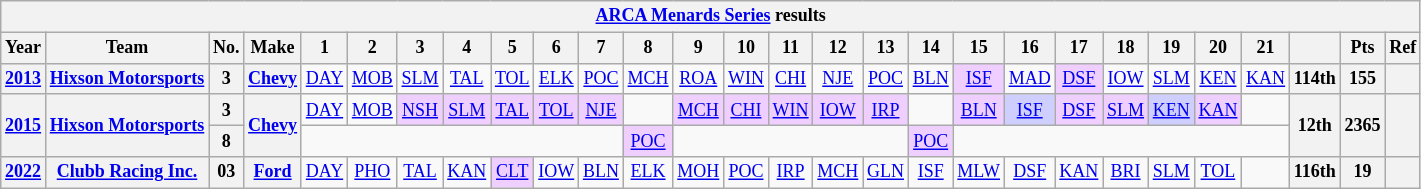<table class="wikitable" style="text-align:center; font-size:75%">
<tr>
<th colspan=28><a href='#'>ARCA Menards Series</a> results</th>
</tr>
<tr>
<th>Year</th>
<th>Team</th>
<th>No.</th>
<th>Make</th>
<th>1</th>
<th>2</th>
<th>3</th>
<th>4</th>
<th>5</th>
<th>6</th>
<th>7</th>
<th>8</th>
<th>9</th>
<th>10</th>
<th>11</th>
<th>12</th>
<th>13</th>
<th>14</th>
<th>15</th>
<th>16</th>
<th>17</th>
<th>18</th>
<th>19</th>
<th>20</th>
<th>21</th>
<th></th>
<th>Pts</th>
<th>Ref</th>
</tr>
<tr>
<th><a href='#'>2013</a></th>
<th><a href='#'>Hixson Motorsports</a></th>
<th>3</th>
<th><a href='#'>Chevy</a></th>
<td><a href='#'>DAY</a></td>
<td><a href='#'>MOB</a></td>
<td><a href='#'>SLM</a></td>
<td><a href='#'>TAL</a></td>
<td><a href='#'>TOL</a></td>
<td><a href='#'>ELK</a></td>
<td><a href='#'>POC</a></td>
<td><a href='#'>MCH</a></td>
<td><a href='#'>ROA</a></td>
<td><a href='#'>WIN</a></td>
<td><a href='#'>CHI</a></td>
<td><a href='#'>NJE</a></td>
<td><a href='#'>POC</a></td>
<td><a href='#'>BLN</a></td>
<td style="background:#EFCFFF;"><a href='#'>ISF</a><br></td>
<td><a href='#'>MAD</a></td>
<td style="background:#EFCFFF;"><a href='#'>DSF</a><br></td>
<td><a href='#'>IOW</a></td>
<td><a href='#'>SLM</a></td>
<td><a href='#'>KEN</a></td>
<td><a href='#'>KAN</a></td>
<th>114th</th>
<th>155</th>
<th></th>
</tr>
<tr>
<th rowspan=2><a href='#'>2015</a></th>
<th rowspan=2><a href='#'>Hixson Motorsports</a></th>
<th>3</th>
<th rowspan=2><a href='#'>Chevy</a></th>
<td><a href='#'>DAY</a></td>
<td><a href='#'>MOB</a></td>
<td style="background:#EFCFFF;"><a href='#'>NSH</a><br></td>
<td style="background:#EFCFFF;"><a href='#'>SLM</a><br></td>
<td style="background:#EFCFFF;"><a href='#'>TAL</a><br></td>
<td style="background:#EFCFFF;"><a href='#'>TOL</a><br></td>
<td style="background:#EFCFFF;"><a href='#'>NJE</a><br></td>
<td></td>
<td style="background:#EFCFFF;"><a href='#'>MCH</a><br></td>
<td style="background:#EFCFFF;"><a href='#'>CHI</a><br></td>
<td style="background:#EFCFFF;"><a href='#'>WIN</a><br></td>
<td style="background:#EFCFFF;"><a href='#'>IOW</a><br></td>
<td style="background:#EFCFFF;"><a href='#'>IRP</a><br></td>
<td></td>
<td style="background:#EFCFFF;"><a href='#'>BLN</a><br></td>
<td style="background:#CFCFFF;"><a href='#'>ISF</a><br></td>
<td style="background:#EFCFFF;"><a href='#'>DSF</a><br></td>
<td style="background:#EFCFFF;"><a href='#'>SLM</a><br></td>
<td style="background:#CFCFFF;"><a href='#'>KEN</a><br></td>
<td style="background:#EFCFFF;"><a href='#'>KAN</a><br></td>
<td></td>
<th rowspan=2>12th</th>
<th rowspan=2>2365</th>
<th rowspan=2></th>
</tr>
<tr>
<th>8</th>
<td colspan=7></td>
<td style="background:#EFCFFF;"><a href='#'>POC</a><br></td>
<td colspan=5></td>
<td style="background:#EFCFFF;"><a href='#'>POC</a><br></td>
<td colspan=7></td>
</tr>
<tr>
<th><a href='#'>2022</a></th>
<th><a href='#'>Clubb Racing Inc.</a></th>
<th>03</th>
<th><a href='#'>Ford</a></th>
<td><a href='#'>DAY</a></td>
<td><a href='#'>PHO</a></td>
<td><a href='#'>TAL</a></td>
<td><a href='#'>KAN</a></td>
<td style="background:#EFCFFF;"><a href='#'>CLT</a><br></td>
<td><a href='#'>IOW</a></td>
<td><a href='#'>BLN</a></td>
<td><a href='#'>ELK</a></td>
<td><a href='#'>MOH</a></td>
<td><a href='#'>POC</a></td>
<td><a href='#'>IRP</a></td>
<td><a href='#'>MCH</a></td>
<td><a href='#'>GLN</a></td>
<td><a href='#'>ISF</a></td>
<td><a href='#'>MLW</a></td>
<td><a href='#'>DSF</a></td>
<td><a href='#'>KAN</a></td>
<td><a href='#'>BRI</a></td>
<td><a href='#'>SLM</a></td>
<td><a href='#'>TOL</a></td>
<td></td>
<th>116th</th>
<th>19</th>
<th></th>
</tr>
</table>
